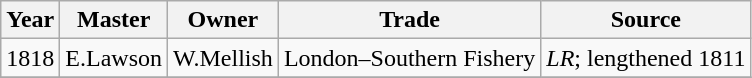<table class=" wikitable">
<tr>
<th>Year</th>
<th>Master</th>
<th>Owner</th>
<th>Trade</th>
<th>Source</th>
</tr>
<tr>
<td>1818</td>
<td>E.Lawson</td>
<td>W.Mellish</td>
<td>London–Southern  Fishery</td>
<td><em>LR</em>; lengthened 1811</td>
</tr>
<tr>
</tr>
</table>
